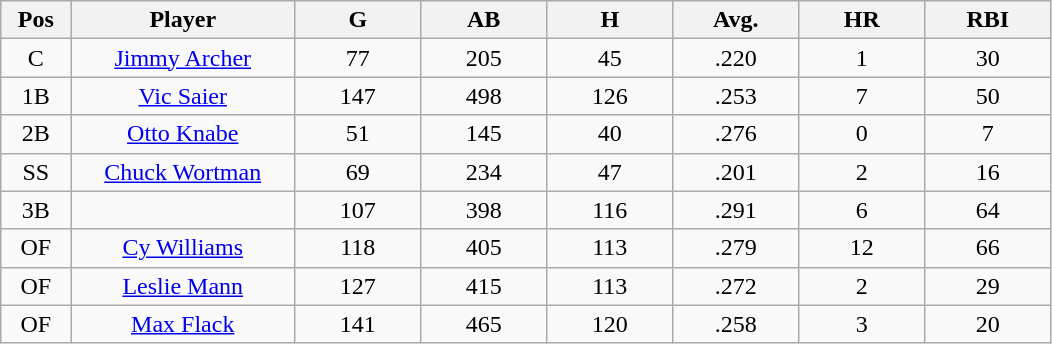<table class="wikitable sortable">
<tr>
<th bgcolor="#DDDDFF" width="5%">Pos</th>
<th bgcolor="#DDDDFF" width="16%">Player</th>
<th bgcolor="#DDDDFF" width="9%">G</th>
<th bgcolor="#DDDDFF" width="9%">AB</th>
<th bgcolor="#DDDDFF" width="9%">H</th>
<th bgcolor="#DDDDFF" width="9%">Avg.</th>
<th bgcolor="#DDDDFF" width="9%">HR</th>
<th bgcolor="#DDDDFF" width="9%">RBI</th>
</tr>
<tr align="center">
<td>C</td>
<td><a href='#'>Jimmy Archer</a></td>
<td>77</td>
<td>205</td>
<td>45</td>
<td>.220</td>
<td>1</td>
<td>30</td>
</tr>
<tr align=center>
<td>1B</td>
<td><a href='#'>Vic Saier</a></td>
<td>147</td>
<td>498</td>
<td>126</td>
<td>.253</td>
<td>7</td>
<td>50</td>
</tr>
<tr align=center>
<td>2B</td>
<td><a href='#'>Otto Knabe</a></td>
<td>51</td>
<td>145</td>
<td>40</td>
<td>.276</td>
<td>0</td>
<td>7</td>
</tr>
<tr align=center>
<td>SS</td>
<td><a href='#'>Chuck Wortman</a></td>
<td>69</td>
<td>234</td>
<td>47</td>
<td>.201</td>
<td>2</td>
<td>16</td>
</tr>
<tr align=center>
<td>3B</td>
<td></td>
<td>107</td>
<td>398</td>
<td>116</td>
<td>.291</td>
<td>6</td>
<td>64</td>
</tr>
<tr align="center">
<td>OF</td>
<td><a href='#'>Cy Williams</a></td>
<td>118</td>
<td>405</td>
<td>113</td>
<td>.279</td>
<td>12</td>
<td>66</td>
</tr>
<tr align=center>
<td>OF</td>
<td><a href='#'>Leslie Mann</a></td>
<td>127</td>
<td>415</td>
<td>113</td>
<td>.272</td>
<td>2</td>
<td>29</td>
</tr>
<tr align=center>
<td>OF</td>
<td><a href='#'>Max Flack</a></td>
<td>141</td>
<td>465</td>
<td>120</td>
<td>.258</td>
<td>3</td>
<td>20</td>
</tr>
</table>
